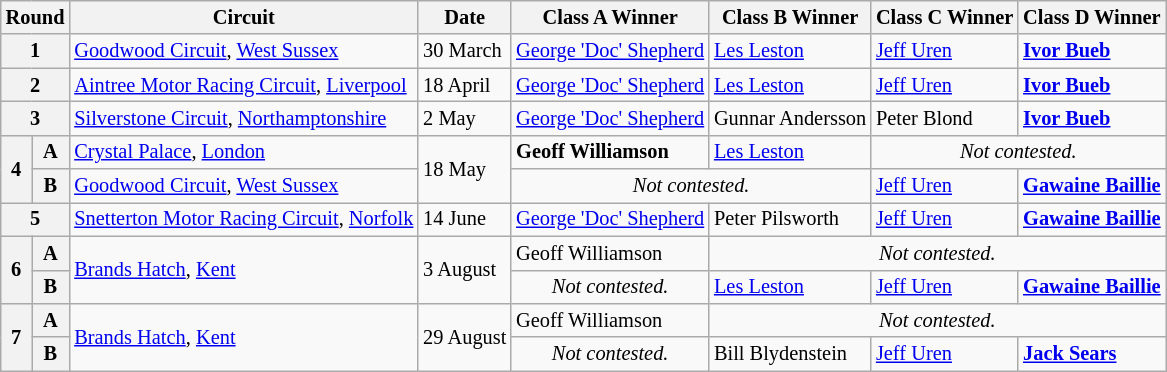<table class="wikitable" style="font-size: 85%;">
<tr>
<th colspan=2>Round</th>
<th>Circuit</th>
<th>Date</th>
<th>Class A Winner</th>
<th>Class B Winner</th>
<th>Class C Winner</th>
<th>Class D Winner</th>
</tr>
<tr>
<th colspan=2>1</th>
<td><a href='#'>Goodwood Circuit</a>, <a href='#'>West Sussex</a></td>
<td>30 March</td>
<td> <a href='#'>George 'Doc' Shepherd</a></td>
<td> <a href='#'>Les Leston</a></td>
<td> <a href='#'>Jeff Uren</a></td>
<td> <strong><a href='#'>Ivor Bueb</a></strong></td>
</tr>
<tr>
<th colspan=2>2</th>
<td><a href='#'>Aintree Motor Racing Circuit</a>, <a href='#'>Liverpool</a></td>
<td>18 April</td>
<td> <a href='#'>George 'Doc' Shepherd</a></td>
<td> <a href='#'>Les Leston</a></td>
<td> <a href='#'>Jeff Uren</a></td>
<td> <strong><a href='#'>Ivor Bueb</a></strong></td>
</tr>
<tr>
<th colspan=2>3</th>
<td><a href='#'>Silverstone Circuit</a>, <a href='#'>Northamptonshire</a></td>
<td>2 May</td>
<td> <a href='#'>George 'Doc' Shepherd</a></td>
<td> Gunnar Andersson</td>
<td> Peter Blond</td>
<td> <strong><a href='#'>Ivor Bueb</a></strong></td>
</tr>
<tr>
<th rowspan=2>4</th>
<th>A</th>
<td><a href='#'>Crystal Palace</a>, <a href='#'>London</a></td>
<td rowspan=2>18 May</td>
<td> <strong>Geoff Williamson</strong></td>
<td> <a href='#'>Les Leston</a></td>
<td colspan=2 align=center><em>Not contested.</em></td>
</tr>
<tr>
<th>B</th>
<td><a href='#'>Goodwood Circuit</a>, <a href='#'>West Sussex</a></td>
<td colspan=2 align=center><em>Not contested.</em></td>
<td> <a href='#'>Jeff Uren</a></td>
<td> <strong><a href='#'>Gawaine Baillie</a></strong></td>
</tr>
<tr>
<th colspan=2>5</th>
<td><a href='#'>Snetterton Motor Racing Circuit</a>, <a href='#'>Norfolk</a></td>
<td>14 June</td>
<td> <a href='#'>George 'Doc' Shepherd</a></td>
<td> Peter Pilsworth</td>
<td> <a href='#'>Jeff Uren</a></td>
<td> <strong><a href='#'>Gawaine Baillie</a></strong></td>
</tr>
<tr>
<th rowspan=2>6</th>
<th>A</th>
<td rowspan=2><a href='#'>Brands Hatch</a>, <a href='#'>Kent</a></td>
<td rowspan=2>3 August</td>
<td> Geoff Williamson</td>
<td colspan=3 align=center><em>Not contested.</em></td>
</tr>
<tr>
<th>B</th>
<td align=center><em>Not contested.</em></td>
<td> <a href='#'>Les Leston</a></td>
<td> <a href='#'>Jeff Uren</a></td>
<td> <strong><a href='#'>Gawaine Baillie</a></strong></td>
</tr>
<tr>
<th rowspan=2>7</th>
<th>A</th>
<td rowspan=2><a href='#'>Brands Hatch</a>, <a href='#'>Kent</a></td>
<td rowspan=2>29 August</td>
<td> Geoff Williamson</td>
<td colspan=3 align=center><em>Not contested.</em></td>
</tr>
<tr>
<th>B</th>
<td align=center><em>Not contested.</em></td>
<td> Bill Blydenstein</td>
<td> <a href='#'>Jeff Uren</a></td>
<td> <strong><a href='#'>Jack Sears</a></strong></td>
</tr>
</table>
